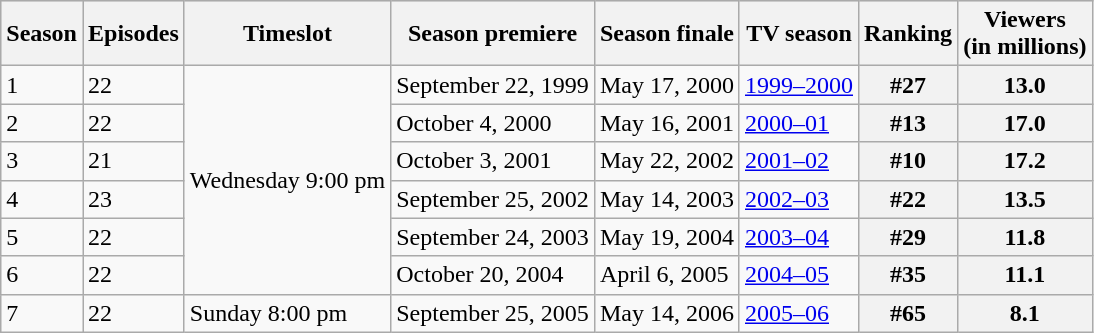<table class="wikitable">
<tr style="background:#e0e0e0; white-space:nowrap;">
<th>Season</th>
<th>Episodes</th>
<th>Timeslot</th>
<th>Season premiere</th>
<th>Season finale</th>
<th>TV season</th>
<th>Ranking</th>
<th>Viewers<br>(in millions)</th>
</tr>
<tr style="background:#f9f9f9;">
<td>1</td>
<td>22</td>
<td rowspan="6">Wednesday 9:00 pm</td>
<td>September 22, 1999</td>
<td>May 17, 2000</td>
<td><a href='#'>1999–2000</a></td>
<th>#27</th>
<th>13.0</th>
</tr>
<tr style="background:#f9f9f9;">
<td>2</td>
<td>22</td>
<td>October 4, 2000</td>
<td>May 16, 2001</td>
<td><a href='#'>2000–01</a></td>
<th>#13</th>
<th>17.0</th>
</tr>
<tr style="background:#f9f9f9;">
<td>3</td>
<td>21</td>
<td>October 3, 2001</td>
<td>May 22, 2002</td>
<td><a href='#'>2001–02</a></td>
<th>#10</th>
<th>17.2</th>
</tr>
<tr style="background:#f9f9f9;">
<td>4</td>
<td>23</td>
<td>September 25, 2002</td>
<td>May 14, 2003</td>
<td><a href='#'>2002–03</a></td>
<th>#22</th>
<th>13.5</th>
</tr>
<tr style="background:#f9f9f9;">
<td>5</td>
<td>22</td>
<td>September 24, 2003</td>
<td>May 19, 2004</td>
<td><a href='#'>2003–04</a></td>
<th>#29</th>
<th>11.8</th>
</tr>
<tr style="background:#f9f9f9;">
<td>6</td>
<td>22</td>
<td>October 20, 2004</td>
<td>April 6, 2005</td>
<td><a href='#'>2004–05</a></td>
<th>#35</th>
<th style="text-align: center;">11.1</th>
</tr>
<tr style="background:#f9f9f9;">
<td>7</td>
<td>22</td>
<td>Sunday 8:00 pm</td>
<td>September 25, 2005</td>
<td>May 14, 2006</td>
<td><a href='#'>2005–06</a></td>
<th>#65</th>
<th>8.1</th>
</tr>
</table>
